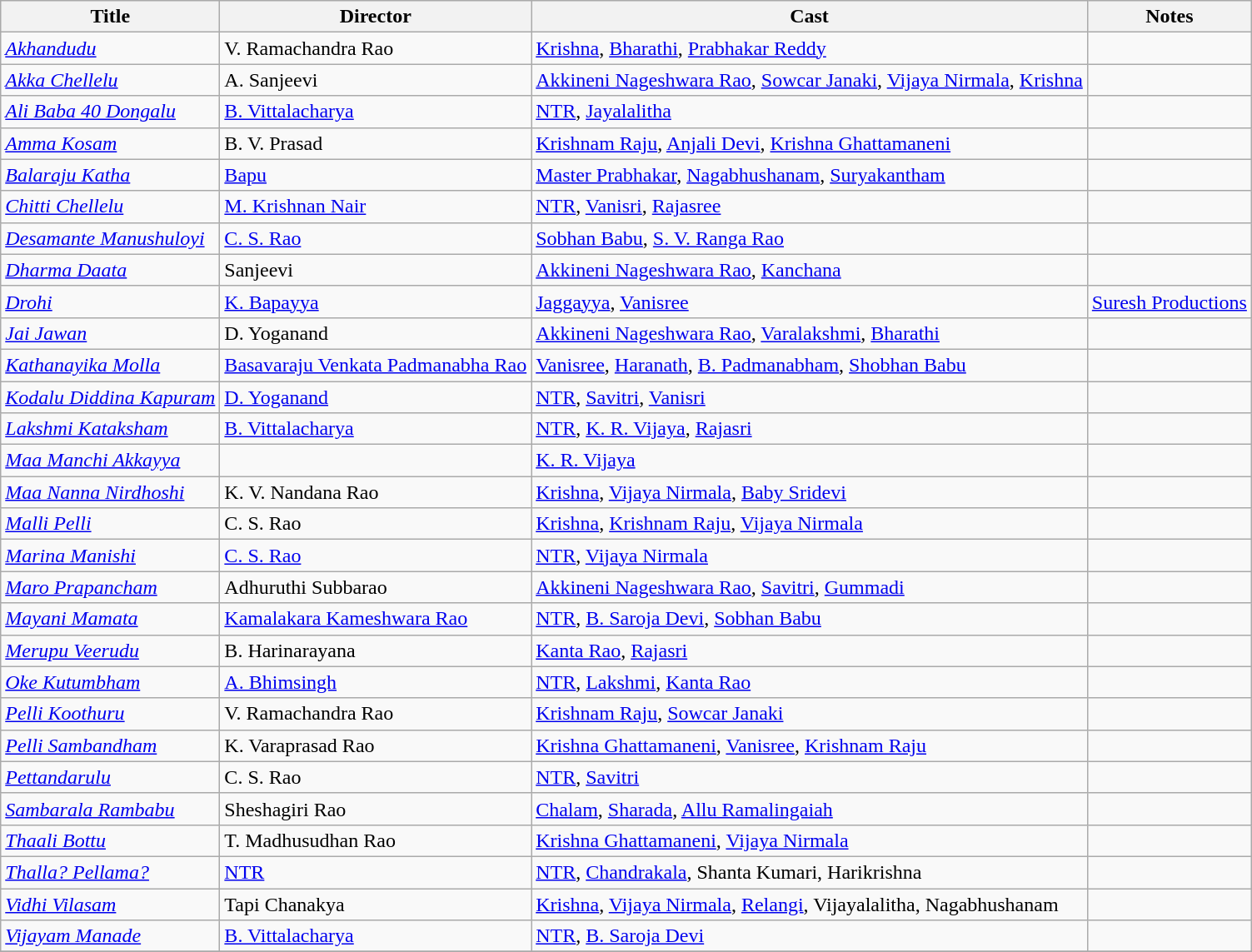<table class="wikitable">
<tr>
<th>Title</th>
<th>Director</th>
<th>Cast</th>
<th>Notes</th>
</tr>
<tr>
<td><em><a href='#'>Akhandudu</a></em></td>
<td>V. Ramachandra Rao</td>
<td><a href='#'>Krishna</a>, <a href='#'>Bharathi</a>, <a href='#'>Prabhakar Reddy</a></td>
<td></td>
</tr>
<tr>
<td><em><a href='#'>Akka Chellelu</a></em></td>
<td>A. Sanjeevi</td>
<td><a href='#'>Akkineni Nageshwara Rao</a>, <a href='#'>Sowcar Janaki</a>, <a href='#'>Vijaya Nirmala</a>, <a href='#'>Krishna</a></td>
<td></td>
</tr>
<tr>
<td><em><a href='#'>Ali Baba 40 Dongalu</a></em></td>
<td><a href='#'>B. Vittalacharya</a></td>
<td><a href='#'>NTR</a>, <a href='#'>Jayalalitha</a></td>
<td></td>
</tr>
<tr>
<td><em><a href='#'>Amma Kosam</a></em></td>
<td>B. V. Prasad</td>
<td><a href='#'>Krishnam Raju</a>, <a href='#'>Anjali Devi</a>, <a href='#'>Krishna Ghattamaneni</a></td>
<td></td>
</tr>
<tr>
<td><em><a href='#'>Balaraju Katha</a></em></td>
<td><a href='#'>Bapu</a></td>
<td><a href='#'>Master Prabhakar</a>, <a href='#'>Nagabhushanam</a>, <a href='#'>Suryakantham</a></td>
<td></td>
</tr>
<tr>
<td><em><a href='#'>Chitti Chellelu</a></em></td>
<td><a href='#'>M. Krishnan Nair</a></td>
<td><a href='#'>NTR</a>, <a href='#'>Vanisri</a>, <a href='#'>Rajasree</a></td>
<td></td>
</tr>
<tr>
<td><em><a href='#'>Desamante Manushuloyi</a></em></td>
<td><a href='#'>C. S. Rao</a></td>
<td><a href='#'>Sobhan Babu</a>, <a href='#'>S. V. Ranga Rao</a></td>
<td></td>
</tr>
<tr>
<td><em><a href='#'>Dharma Daata</a></em></td>
<td>Sanjeevi</td>
<td><a href='#'>Akkineni Nageshwara Rao</a>, <a href='#'>Kanchana</a></td>
<td></td>
</tr>
<tr>
<td><em><a href='#'>Drohi</a></em></td>
<td><a href='#'>K. Bapayya</a></td>
<td><a href='#'>Jaggayya</a>, <a href='#'>Vanisree</a></td>
<td><a href='#'>Suresh Productions</a></td>
</tr>
<tr>
<td><em><a href='#'>Jai Jawan</a></em></td>
<td>D. Yoganand</td>
<td><a href='#'>Akkineni Nageshwara Rao</a>, <a href='#'>Varalakshmi</a>, <a href='#'>Bharathi</a></td>
<td></td>
</tr>
<tr>
<td><em><a href='#'>Kathanayika Molla</a></em></td>
<td><a href='#'>Basavaraju Venkata Padmanabha Rao</a></td>
<td><a href='#'>Vanisree</a>, <a href='#'>Haranath</a>, <a href='#'>B. Padmanabham</a>, <a href='#'>Shobhan Babu</a></td>
<td></td>
</tr>
<tr>
<td><em><a href='#'>Kodalu Diddina Kapuram</a></em></td>
<td><a href='#'>D. Yoganand</a></td>
<td><a href='#'>NTR</a>, <a href='#'>Savitri</a>, <a href='#'>Vanisri</a></td>
<td></td>
</tr>
<tr>
<td><em><a href='#'>Lakshmi Kataksham</a></em></td>
<td><a href='#'>B. Vittalacharya</a></td>
<td><a href='#'>NTR</a>, <a href='#'>K. R. Vijaya</a>, <a href='#'>Rajasri</a></td>
<td></td>
</tr>
<tr>
<td><em><a href='#'>Maa Manchi Akkayya</a></em></td>
<td></td>
<td><a href='#'>K. R. Vijaya</a></td>
<td></td>
</tr>
<tr>
<td><em><a href='#'>Maa Nanna Nirdhoshi</a></em></td>
<td>K. V. Nandana Rao</td>
<td><a href='#'>Krishna</a>, <a href='#'>Vijaya Nirmala</a>, <a href='#'>Baby Sridevi</a></td>
<td></td>
</tr>
<tr>
<td><em><a href='#'>Malli Pelli</a></em></td>
<td>C. S. Rao</td>
<td><a href='#'>Krishna</a>, <a href='#'>Krishnam Raju</a>, <a href='#'>Vijaya Nirmala</a></td>
<td></td>
</tr>
<tr>
<td><em><a href='#'>Marina Manishi</a></em></td>
<td><a href='#'>C. S. Rao</a></td>
<td><a href='#'>NTR</a>, <a href='#'>Vijaya Nirmala</a></td>
<td></td>
</tr>
<tr>
<td><em><a href='#'>Maro Prapancham</a></em></td>
<td>Adhuruthi Subbarao</td>
<td><a href='#'>Akkineni Nageshwara Rao</a>, <a href='#'>Savitri</a>, <a href='#'>Gummadi</a></td>
<td></td>
</tr>
<tr>
<td><em><a href='#'>Mayani Mamata</a></em></td>
<td><a href='#'>Kamalakara Kameshwara Rao</a></td>
<td><a href='#'>NTR</a>, <a href='#'>B. Saroja Devi</a>, <a href='#'>Sobhan Babu</a></td>
<td></td>
</tr>
<tr>
<td><em><a href='#'>Merupu Veerudu</a></em></td>
<td>B. Harinarayana</td>
<td><a href='#'>Kanta Rao</a>, <a href='#'>Rajasri</a></td>
<td></td>
</tr>
<tr>
<td><em><a href='#'>Oke Kutumbham</a></em></td>
<td><a href='#'>A. Bhimsingh</a></td>
<td><a href='#'>NTR</a>, <a href='#'>Lakshmi</a>, <a href='#'>Kanta Rao</a></td>
<td></td>
</tr>
<tr>
<td><em><a href='#'>Pelli Koothuru</a></em></td>
<td>V. Ramachandra Rao</td>
<td><a href='#'>Krishnam Raju</a>, <a href='#'>Sowcar Janaki</a></td>
<td></td>
</tr>
<tr>
<td><em><a href='#'>Pelli Sambandham</a></em></td>
<td>K. Varaprasad Rao</td>
<td><a href='#'>Krishna Ghattamaneni</a>, <a href='#'>Vanisree</a>, <a href='#'>Krishnam Raju</a></td>
<td></td>
</tr>
<tr>
<td><em><a href='#'>Pettandarulu</a></em></td>
<td>C. S. Rao</td>
<td><a href='#'>NTR</a>, <a href='#'>Savitri</a></td>
<td></td>
</tr>
<tr>
<td><em><a href='#'>Sambarala Rambabu</a></em></td>
<td>Sheshagiri Rao</td>
<td><a href='#'>Chalam</a>, <a href='#'>Sharada</a>, <a href='#'>Allu Ramalingaiah</a></td>
<td></td>
</tr>
<tr>
<td><em><a href='#'>Thaali Bottu</a></em></td>
<td>T. Madhusudhan Rao</td>
<td><a href='#'>Krishna Ghattamaneni</a>, <a href='#'>Vijaya Nirmala</a></td>
<td></td>
</tr>
<tr>
<td><em><a href='#'>Thalla? Pellama?</a></em></td>
<td><a href='#'>NTR</a></td>
<td><a href='#'>NTR</a>, <a href='#'>Chandrakala</a>, Shanta Kumari, Harikrishna</td>
<td></td>
</tr>
<tr>
<td><em><a href='#'>Vidhi Vilasam</a></em></td>
<td>Tapi Chanakya</td>
<td><a href='#'>Krishna</a>, <a href='#'>Vijaya Nirmala</a>, <a href='#'>Relangi</a>, Vijayalalitha, Nagabhushanam</td>
<td></td>
</tr>
<tr>
<td><em><a href='#'>Vijayam Manade</a></em></td>
<td><a href='#'>B. Vittalacharya</a></td>
<td><a href='#'>NTR</a>, <a href='#'>B. Saroja Devi</a></td>
<td></td>
</tr>
<tr>
</tr>
</table>
